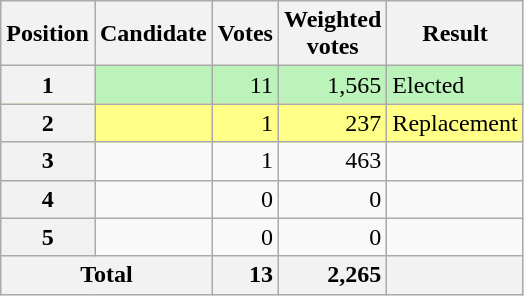<table class="wikitable sortable">
<tr>
<th scope="col">Position</th>
<th scope="col">Candidate</th>
<th scope="col">Votes</th>
<th scope="col">Weighted<br>votes</th>
<th scope="col">Result</th>
</tr>
<tr bgcolor=bbf3bb>
<th scope="row">1</th>
<td></td>
<td style="text-align:right">11</td>
<td style="text-align:right">1,565</td>
<td>Elected</td>
</tr>
<tr bgcolor=#FF8>
<th scope="row">2</th>
<td></td>
<td style="text-align:right">1</td>
<td style="text-align:right">237</td>
<td>Replacement</td>
</tr>
<tr>
<th scope="row">3</th>
<td></td>
<td style="text-align:right">1</td>
<td style="text-align:right">463</td>
<td></td>
</tr>
<tr>
<th scope="row">4</th>
<td></td>
<td style="text-align:right">0</td>
<td style="text-align:right">0</td>
<td></td>
</tr>
<tr>
<th scope="row">5</th>
<td></td>
<td style="text-align:right">0</td>
<td style="text-align:right">0</td>
<td></td>
</tr>
<tr class="sortbottom">
<th scope="row" colspan="2">Total</th>
<th style="text-align:right">13</th>
<th style="text-align:right">2,265</th>
<th></th>
</tr>
</table>
